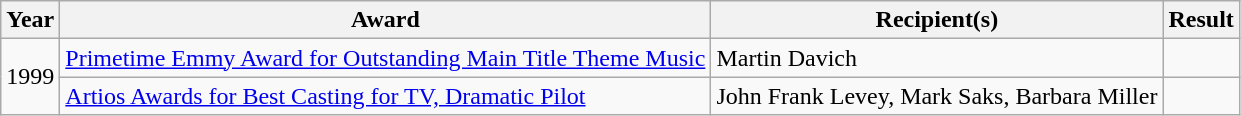<table class="wikitable sortable">
<tr>
<th>Year</th>
<th>Award</th>
<th>Recipient(s)</th>
<th>Result</th>
</tr>
<tr>
<td rowspan="2">1999</td>
<td><a href='#'>Primetime Emmy Award for Outstanding Main Title Theme Music</a></td>
<td>Martin Davich</td>
<td></td>
</tr>
<tr>
<td><a href='#'>Artios Awards for Best Casting for TV, Dramatic Pilot</a></td>
<td>John Frank Levey, Mark Saks, Barbara Miller</td>
<td></td>
</tr>
</table>
